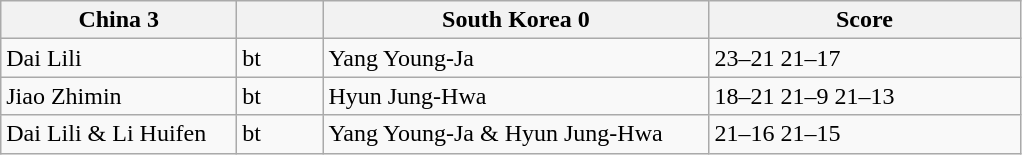<table class="wikitable">
<tr>
<th width=150> China 3</th>
<th width=50></th>
<th width=250> South Korea 0</th>
<th width=200>Score</th>
</tr>
<tr>
<td>Dai Lili</td>
<td>bt</td>
<td>Yang Young-Ja</td>
<td>23–21 21–17</td>
</tr>
<tr>
<td>Jiao Zhimin</td>
<td>bt</td>
<td>Hyun Jung-Hwa</td>
<td>18–21 21–9 21–13</td>
</tr>
<tr>
<td>Dai Lili & Li Huifen</td>
<td>bt</td>
<td>Yang Young-Ja & Hyun Jung-Hwa</td>
<td>21–16 21–15</td>
</tr>
</table>
